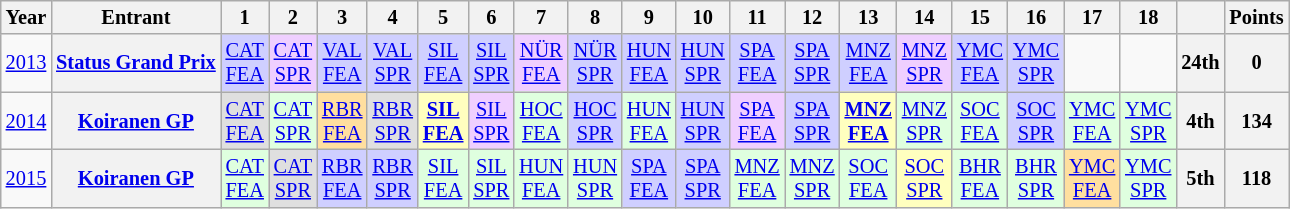<table class="wikitable" style="text-align:center; font-size:85%">
<tr>
<th>Year</th>
<th>Entrant</th>
<th>1</th>
<th>2</th>
<th>3</th>
<th>4</th>
<th>5</th>
<th>6</th>
<th>7</th>
<th>8</th>
<th>9</th>
<th>10</th>
<th>11</th>
<th>12</th>
<th>13</th>
<th>14</th>
<th>15</th>
<th>16</th>
<th>17</th>
<th>18</th>
<th></th>
<th>Points</th>
</tr>
<tr>
<td><a href='#'>2013</a></td>
<th nowrap><a href='#'>Status Grand Prix</a></th>
<td style="background:#CFCFFF;"><a href='#'>CAT<br>FEA</a><br></td>
<td style="background:#EFCFFF;"><a href='#'>CAT<br>SPR</a><br></td>
<td style="background:#CFCFFF;"><a href='#'>VAL<br>FEA</a><br></td>
<td style="background:#CFCFFF;"><a href='#'>VAL<br>SPR</a><br></td>
<td style="background:#CFCFFF;"><a href='#'>SIL<br>FEA</a><br></td>
<td style="background:#CFCFFF;"><a href='#'>SIL<br>SPR</a><br></td>
<td style="background:#EFCFFF;"><a href='#'>NÜR<br>FEA</a><br></td>
<td style="background:#CFCFFF;"><a href='#'>NÜR<br>SPR</a><br></td>
<td style="background:#CFCFFF;"><a href='#'>HUN<br>FEA</a><br></td>
<td style="background:#CFCFFF;"><a href='#'>HUN<br>SPR</a><br></td>
<td style="background:#CFCFFF;"><a href='#'>SPA<br>FEA</a><br></td>
<td style="background:#CFCFFF;"><a href='#'>SPA<br>SPR</a><br></td>
<td style="background:#CFCFFF;"><a href='#'>MNZ<br>FEA</a><br></td>
<td style="background:#EFCFFF;"><a href='#'>MNZ<br>SPR</a><br></td>
<td style="background:#CFCFFF;"><a href='#'>YMC<br>FEA</a><br></td>
<td style="background:#CFCFFF;"><a href='#'>YMC<br>SPR</a><br></td>
<td></td>
<td></td>
<th>24th</th>
<th>0</th>
</tr>
<tr>
<td><a href='#'>2014</a></td>
<th nowrap><a href='#'>Koiranen GP</a></th>
<td style="background:#DFDFDF;"><a href='#'>CAT<br>FEA</a><br></td>
<td style="background:#DFFFDF;"><a href='#'>CAT<br>SPR</a><br></td>
<td style="background:#FFDF9F;"><a href='#'>RBR<br>FEA</a><br></td>
<td style="background:#DFDFDF;"><a href='#'>RBR<br>SPR</a><br></td>
<td style="background:#FFFFBF;"><strong><a href='#'>SIL<br>FEA</a></strong><br></td>
<td style="background:#EFCFFF;"><a href='#'>SIL<br>SPR</a><br></td>
<td style="background:#DFFFDF;"><a href='#'>HOC<br>FEA</a><br></td>
<td style="background:#CFCFFF;"><a href='#'>HOC<br>SPR</a><br></td>
<td style="background:#DFFFDF;"><a href='#'>HUN<br>FEA</a><br></td>
<td style="background:#CFCFFF;"><a href='#'>HUN<br>SPR</a><br></td>
<td style="background:#EFCFFF;"><a href='#'>SPA<br>FEA</a><br></td>
<td style="background:#CFCFFF;"><a href='#'>SPA<br>SPR</a><br></td>
<td style="background:#FFFFBF;"><strong><a href='#'>MNZ<br>FEA</a></strong><br></td>
<td style="background:#DFFFDF;"><a href='#'>MNZ<br>SPR</a><br></td>
<td style="background:#DFFFDF;"><a href='#'>SOC<br>FEA</a><br></td>
<td style="background:#CFCFFF;"><a href='#'>SOC<br>SPR</a><br></td>
<td style="background:#DFFFDF;"><a href='#'>YMC<br>FEA</a><br></td>
<td style="background:#DFFFDF;"><a href='#'>YMC<br>SPR</a><br></td>
<th>4th</th>
<th>134</th>
</tr>
<tr>
<td><a href='#'>2015</a></td>
<th nowrap><a href='#'>Koiranen GP</a></th>
<td style="background:#DFFFDF;"><a href='#'>CAT<br>FEA</a><br></td>
<td style="background:#DFDFDF;"><a href='#'>CAT<br>SPR</a><br></td>
<td style="background:#CFCFFF;"><a href='#'>RBR<br>FEA</a><br></td>
<td style="background:#CFCFFF;"><a href='#'>RBR<br>SPR</a><br></td>
<td style="background:#DFFFDF;"><a href='#'>SIL<br>FEA</a><br></td>
<td style="background:#DFFFDF;"><a href='#'>SIL<br>SPR</a><br></td>
<td style="background:#DFFFDF;"><a href='#'>HUN<br>FEA</a><br></td>
<td style="background:#DFFFDF;"><a href='#'>HUN<br>SPR</a><br></td>
<td style="background:#CFCFFF;"><a href='#'>SPA<br>FEA</a><br></td>
<td style="background:#CFCFFF;"><a href='#'>SPA<br>SPR</a><br></td>
<td style="background:#DFFFDF;"><a href='#'>MNZ<br>FEA</a><br></td>
<td style="background:#DFFFDF;"><a href='#'>MNZ<br>SPR</a><br></td>
<td style="background:#DFFFDF;"><a href='#'>SOC<br>FEA</a><br></td>
<td style="background:#FFFFBF;"><a href='#'>SOC<br>SPR</a><br></td>
<td style="background:#DFFFDF;"><a href='#'>BHR<br>FEA</a><br></td>
<td style="background:#DFFFDF;"><a href='#'>BHR<br>SPR</a><br></td>
<td style="background:#FFDF9F;"><a href='#'>YMC<br>FEA</a><br></td>
<td style="background:#DFFFDF;"><a href='#'>YMC<br>SPR</a><br></td>
<th>5th</th>
<th>118</th>
</tr>
</table>
